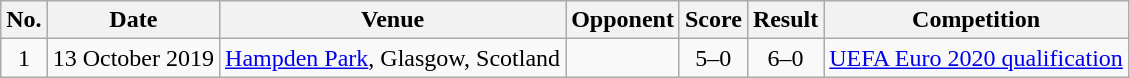<table class="wikitable" style="font-size:100%;">
<tr>
<th>No.</th>
<th>Date</th>
<th>Venue</th>
<th>Opponent</th>
<th>Score</th>
<th>Result</th>
<th>Competition</th>
</tr>
<tr>
<td align=center>1</td>
<td>13 October 2019</td>
<td><a href='#'>Hampden Park</a>, Glasgow, Scotland</td>
<td></td>
<td align=center>5–0</td>
<td align=center>6–0</td>
<td><a href='#'>UEFA Euro 2020 qualification</a></td>
</tr>
</table>
